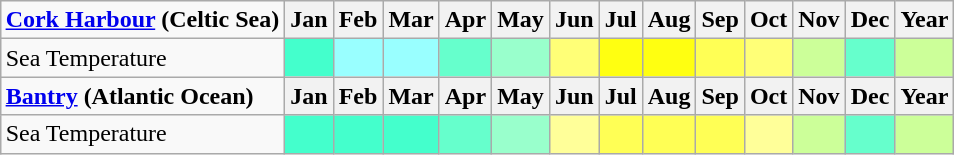<table class="wikitable" style="margin-left: auto; margin-right: auto; border: none;">
<tr>
<td><strong><a href='#'>Cork Harbour</a> (Celtic Sea)</strong></td>
<th><strong>Jan</strong></th>
<th><strong>Feb</strong></th>
<th><strong>Mar</strong></th>
<th><strong>Apr</strong></th>
<th><strong>May</strong></th>
<th><strong>Jun</strong></th>
<th><strong>Jul</strong></th>
<th><strong>Aug</strong></th>
<th><strong>Sep</strong></th>
<th><strong>Oct</strong></th>
<th><strong>Nov</strong></th>
<th><strong>Dec</strong></th>
<th><strong>Year</strong></th>
</tr>
<tr>
<td>Sea Temperature</td>
<td style="background:#4fc; color:black;"><small></small></td>
<td style="background:#9ff; color:black;"><small></small></td>
<td style="background:#9ff; color:black;"><small></small></td>
<td style="background:#6fc; color:black;"><small></small></td>
<td style="background:#9fc; color:black;"><small></small></td>
<td style="background:#ff7; color:black;"><small></small></td>
<td style="background:#ff1; color:black;"><small></small></td>
<td style="background:#ff1; color:black;"><small></small></td>
<td style="background:#ff5; color:black;"><small></small></td>
<td style="background:#ff7; color:black;"><small></small></td>
<td style="background:#cf9; color:black;"><small></small></td>
<td style="background:#6fc; color:black;"><small></small></td>
<td style="background:#cf9; color:black;"><small></small></td>
</tr>
<tr>
<td><strong><a href='#'>Bantry</a> (Atlantic Ocean)</strong></td>
<th><strong>Jan</strong></th>
<th><strong>Feb</strong></th>
<th><strong>Mar</strong></th>
<th><strong>Apr</strong></th>
<th><strong>May</strong></th>
<th><strong>Jun</strong></th>
<th><strong>Jul</strong></th>
<th><strong>Aug</strong></th>
<th><strong>Sep</strong></th>
<th><strong>Oct</strong></th>
<th><strong>Nov</strong></th>
<th><strong>Dec</strong></th>
<th><strong>Year</strong></th>
</tr>
<tr>
<td>Sea Temperature</td>
<td style="background:#4fc; color:black;"><small></small></td>
<td style="background:#4fc; color:black;"><small></small></td>
<td style="background:#4fc; color:black;"><small></small></td>
<td style="background:#6fc; color:black;"><small></small></td>
<td style="background:#9fc; color:black;"><small></small></td>
<td style="background:#ff9; color:black;"><small></small></td>
<td style="background:#ff5; color:black;"><small></small></td>
<td style="background:#ff5; color:black;"><small></small></td>
<td style="background:#ff5; color:black;"><small></small></td>
<td style="background:#ff9; color:black;"><small></small></td>
<td style="background:#cf9; color:black;"><small></small></td>
<td style="background:#6fc; color:black;"><small></small></td>
<td style="background:#cf9; color:black;"><small></small></td>
</tr>
</table>
